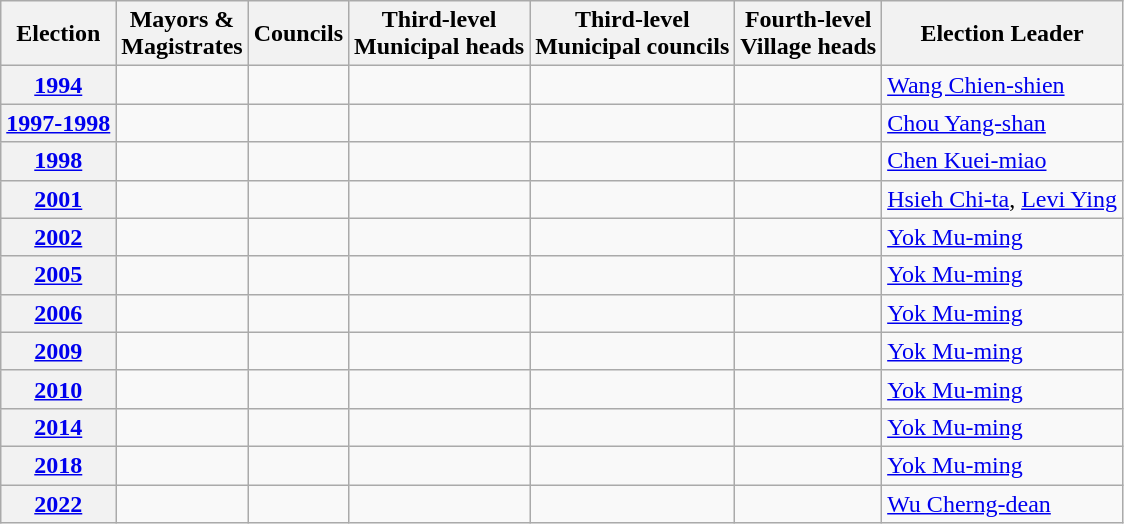<table class=wikitable>
<tr>
<th>Election</th>
<th>Mayors &<br>Magistrates</th>
<th>Councils</th>
<th>Third-level<br>Municipal heads</th>
<th>Third-level<br>Municipal councils</th>
<th>Fourth-level<br>Village heads</th>
<th>Election Leader</th>
</tr>
<tr>
<th><a href='#'>1994</a><br></th>
<td></td>
<td></td>
<td></td>
<td></td>
<td></td>
<td><a href='#'>Wang Chien-shien</a></td>
</tr>
<tr>
<th><a href='#'>1997-1998</a></th>
<td></td>
<td></td>
<td></td>
<td></td>
<td></td>
<td><a href='#'>Chou Yang-shan</a></td>
</tr>
<tr>
<th><a href='#'>1998</a><br></th>
<td></td>
<td></td>
<td></td>
<td></td>
<td></td>
<td><a href='#'>Chen Kuei-miao</a></td>
</tr>
<tr>
<th><a href='#'>2001</a></th>
<td></td>
<td></td>
<td></td>
<td></td>
<td></td>
<td><a href='#'>Hsieh Chi-ta</a>, <a href='#'>Levi Ying</a></td>
</tr>
<tr>
<th><a href='#'>2002</a><br></th>
<td></td>
<td></td>
<td></td>
<td></td>
<td></td>
<td><a href='#'>Yok Mu-ming</a></td>
</tr>
<tr>
<th><a href='#'>2005</a></th>
<td></td>
<td></td>
<td></td>
<td></td>
<td></td>
<td><a href='#'>Yok Mu-ming</a></td>
</tr>
<tr>
<th><a href='#'>2006</a><br></th>
<td></td>
<td></td>
<td></td>
<td></td>
<td></td>
<td><a href='#'>Yok Mu-ming</a></td>
</tr>
<tr>
<th><a href='#'>2009</a></th>
<td></td>
<td></td>
<td></td>
<td></td>
<td></td>
<td><a href='#'>Yok Mu-ming</a></td>
</tr>
<tr>
<th><a href='#'>2010</a><br></th>
<td></td>
<td></td>
<td></td>
<td></td>
<td></td>
<td><a href='#'>Yok Mu-ming</a></td>
</tr>
<tr>
<th><a href='#'>2014</a><br></th>
<td></td>
<td></td>
<td></td>
<td></td>
<td></td>
<td><a href='#'>Yok Mu-ming</a></td>
</tr>
<tr>
<th><a href='#'>2018</a><br></th>
<td></td>
<td></td>
<td></td>
<td></td>
<td></td>
<td><a href='#'>Yok Mu-ming</a></td>
</tr>
<tr>
<th><a href='#'>2022</a><br></th>
<td></td>
<td></td>
<td></td>
<td></td>
<td></td>
<td><a href='#'>Wu Cherng-dean</a></td>
</tr>
</table>
